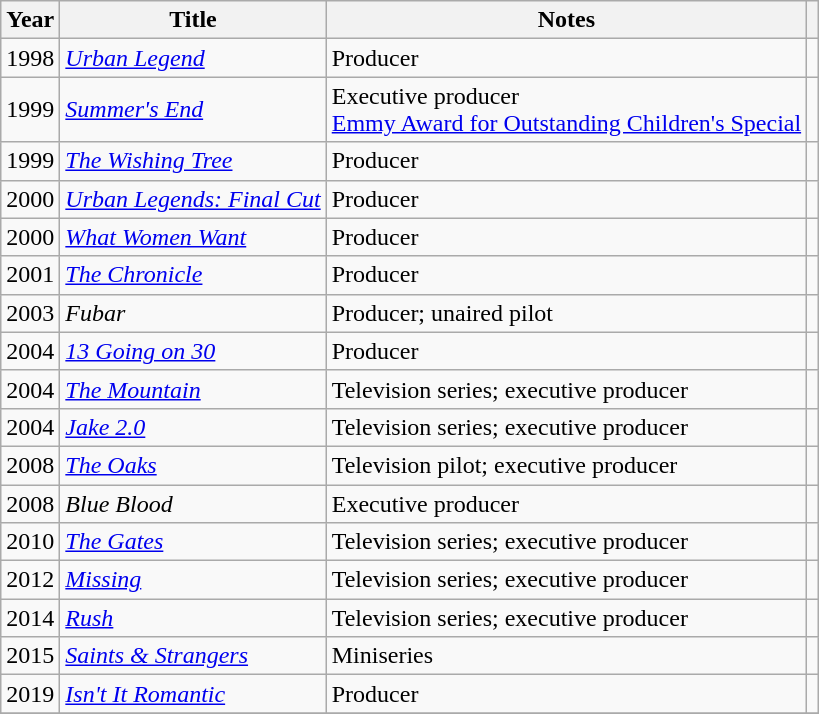<table class="wikitable sortable">
<tr>
<th>Year</th>
<th>Title</th>
<th>Notes</th>
<th class="unsortable"></th>
</tr>
<tr>
<td>1998</td>
<td><em><a href='#'>Urban Legend</a></em></td>
<td>Producer</td>
<td style="text-align:center;"></td>
</tr>
<tr>
<td>1999</td>
<td><em><a href='#'>Summer's End</a></em></td>
<td>Executive producer<br><a href='#'>Emmy Award for Outstanding Children's Special</a></td>
<td style="text-align:center;"></td>
</tr>
<tr>
<td>1999</td>
<td><em><a href='#'>The Wishing Tree</a></em></td>
<td>Producer</td>
<td style="text-align:center;"></td>
</tr>
<tr>
<td>2000</td>
<td><em><a href='#'>Urban Legends: Final Cut</a></em></td>
<td>Producer</td>
<td style="text-align:center;"></td>
</tr>
<tr>
<td>2000</td>
<td><em><a href='#'>What Women Want</a></em></td>
<td>Producer</td>
<td style="text-align:center;"></td>
</tr>
<tr>
<td>2001</td>
<td><em><a href='#'>The Chronicle</a></em></td>
<td>Producer</td>
<td style="text-align:center;"></td>
</tr>
<tr>
<td>2003</td>
<td><em>Fubar</em></td>
<td>Producer; unaired pilot</td>
<td style="text-align:center;"></td>
</tr>
<tr>
<td>2004</td>
<td><em><a href='#'>13 Going on 30</a></em></td>
<td>Producer</td>
<td style="text-align:center;"></td>
</tr>
<tr>
<td>2004</td>
<td><em><a href='#'>The Mountain</a></em></td>
<td>Television series; executive producer</td>
<td style="text-align:center;"></td>
</tr>
<tr>
<td>2004</td>
<td><em><a href='#'>Jake 2.0</a></em></td>
<td>Television series; executive producer</td>
<td style="text-align:center;"></td>
</tr>
<tr>
<td>2008</td>
<td><em><a href='#'>The Oaks</a></em></td>
<td>Television pilot; executive producer</td>
<td style="text-align:center;"></td>
</tr>
<tr>
<td>2008</td>
<td><em>Blue Blood</em></td>
<td>Executive producer</td>
<td style="text-align:center;"></td>
</tr>
<tr>
<td>2010</td>
<td><em><a href='#'>The Gates</a></em></td>
<td>Television series; executive producer</td>
<td style="text-align:center;"></td>
</tr>
<tr>
<td>2012</td>
<td><em><a href='#'>Missing</a></em></td>
<td>Television series; executive producer</td>
<td style="text-align:center;"></td>
</tr>
<tr>
<td>2014</td>
<td><em><a href='#'>Rush</a></em></td>
<td>Television series; executive producer</td>
<td style="text-align:center;"></td>
</tr>
<tr>
<td>2015</td>
<td><em><a href='#'>Saints & Strangers</a></em></td>
<td>Miniseries</td>
<td style="text-align:center;"></td>
</tr>
<tr>
<td>2019</td>
<td><em><a href='#'>Isn't It Romantic</a></em></td>
<td>Producer</td>
<td style="text-align:center;"></td>
</tr>
<tr>
</tr>
</table>
